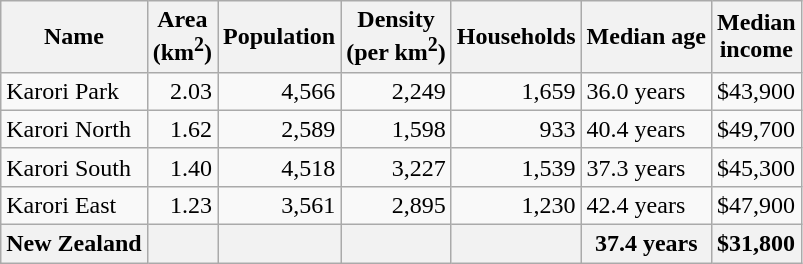<table class="wikitable">
<tr>
<th>Name</th>
<th>Area<br>(km<sup>2</sup>)</th>
<th>Population</th>
<th>Density<br>(per km<sup>2</sup>)</th>
<th>Households</th>
<th>Median age</th>
<th>Median<br>income</th>
</tr>
<tr>
<td>Karori Park</td>
<td style="text-align:right;">2.03</td>
<td style="text-align:right;">4,566</td>
<td style="text-align:right;">2,249</td>
<td style="text-align:right;">1,659</td>
<td>36.0 years</td>
<td>$43,900</td>
</tr>
<tr>
<td>Karori North</td>
<td style="text-align:right;">1.62</td>
<td style="text-align:right;">2,589</td>
<td style="text-align:right;">1,598</td>
<td style="text-align:right;">933</td>
<td>40.4 years</td>
<td>$49,700</td>
</tr>
<tr>
<td>Karori South</td>
<td style="text-align:right;">1.40</td>
<td style="text-align:right;">4,518</td>
<td style="text-align:right;">3,227</td>
<td style="text-align:right;">1,539</td>
<td>37.3 years</td>
<td>$45,300</td>
</tr>
<tr>
<td>Karori East</td>
<td style="text-align:right;">1.23</td>
<td style="text-align:right;">3,561</td>
<td style="text-align:right;">2,895</td>
<td style="text-align:right;">1,230</td>
<td>42.4 years</td>
<td>$47,900</td>
</tr>
<tr>
<th>New Zealand</th>
<th></th>
<th></th>
<th></th>
<th></th>
<th>37.4 years</th>
<th style="text-align:left;">$31,800</th>
</tr>
</table>
